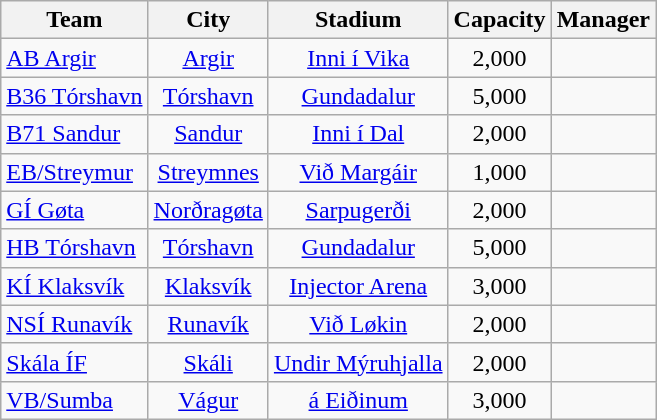<table class="wikitable sortable">
<tr>
<th>Team</th>
<th>City</th>
<th>Stadium</th>
<th>Capacity</th>
<th>Manager</th>
</tr>
<tr>
<td><a href='#'>AB Argir</a></td>
<td align="center"><a href='#'>Argir</a></td>
<td align="center"><a href='#'>Inni í Vika</a></td>
<td align="center">2,000</td>
<td></td>
</tr>
<tr>
<td><a href='#'>B36 Tórshavn</a></td>
<td align="center"><a href='#'>Tórshavn</a></td>
<td align="center"><a href='#'>Gundadalur</a></td>
<td align="center">5,000</td>
<td></td>
</tr>
<tr>
<td><a href='#'>B71 Sandur</a></td>
<td align="center"><a href='#'>Sandur</a></td>
<td align="center"><a href='#'>Inni í Dal</a></td>
<td align="center">2,000</td>
<td></td>
</tr>
<tr>
<td><a href='#'>EB/Streymur</a></td>
<td align="center"><a href='#'>Streymnes</a></td>
<td align="center"><a href='#'>Við Margáir</a></td>
<td align="center">1,000</td>
<td></td>
</tr>
<tr>
<td><a href='#'>GÍ Gøta</a></td>
<td align="center"><a href='#'>Norðragøta</a></td>
<td align="center"><a href='#'>Sarpugerði</a></td>
<td align="center">2,000</td>
<td></td>
</tr>
<tr>
<td><a href='#'>HB Tórshavn</a></td>
<td align="center"><a href='#'>Tórshavn</a></td>
<td align="center"><a href='#'>Gundadalur</a></td>
<td align="center">5,000</td>
<td></td>
</tr>
<tr>
<td><a href='#'>KÍ Klaksvík</a></td>
<td align="center"><a href='#'>Klaksvík</a></td>
<td align="center"><a href='#'>Injector Arena</a></td>
<td align="center">3,000</td>
<td></td>
</tr>
<tr>
<td><a href='#'>NSÍ Runavík</a></td>
<td align="center"><a href='#'>Runavík</a></td>
<td align="center"><a href='#'>Við Løkin</a></td>
<td align="center">2,000</td>
<td></td>
</tr>
<tr>
<td><a href='#'>Skála ÍF</a></td>
<td align="center"><a href='#'>Skáli</a></td>
<td align="center"><a href='#'>Undir Mýruhjalla</a></td>
<td align="center">2,000</td>
<td></td>
</tr>
<tr>
<td><a href='#'>VB/Sumba</a></td>
<td align="center"><a href='#'>Vágur</a></td>
<td align="center"><a href='#'>á Eiðinum</a></td>
<td align="center">3,000</td>
<td></td>
</tr>
</table>
